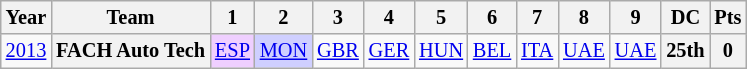<table class="wikitable" style="text-align:center; font-size:85%">
<tr>
<th>Year</th>
<th>Team</th>
<th>1</th>
<th>2</th>
<th>3</th>
<th>4</th>
<th>5</th>
<th>6</th>
<th>7</th>
<th>8</th>
<th>9</th>
<th>DC</th>
<th>Pts</th>
</tr>
<tr>
<td><a href='#'>2013</a></td>
<th nowrap>FACH Auto Tech</th>
<td style="background:#EFCFFF;"><a href='#'>ESP</a><br></td>
<td style="background:#CFCFFF;"><a href='#'>MON</a><br></td>
<td><a href='#'>GBR</a></td>
<td><a href='#'>GER</a></td>
<td><a href='#'>HUN</a></td>
<td><a href='#'>BEL</a></td>
<td><a href='#'>ITA</a></td>
<td><a href='#'>UAE</a></td>
<td><a href='#'>UAE</a></td>
<th>25th</th>
<th>0</th>
</tr>
</table>
